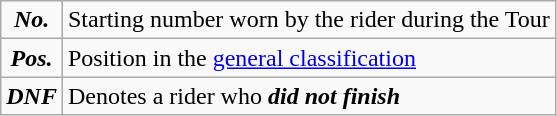<table class="wikitable">
<tr>
<td align=center><strong><em>No.</em></strong></td>
<td>Starting number worn by the rider during the Tour</td>
</tr>
<tr>
<td align=center><strong><em>Pos.</em></strong></td>
<td>Position in the <a href='#'>general classification</a></td>
</tr>
<tr>
<td align=center><strong><em>DNF</em></strong></td>
<td>Denotes a rider who <strong><em>did not finish</em></strong></td>
</tr>
</table>
